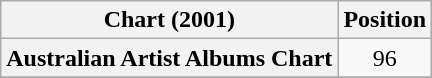<table class="wikitable sortable plainrowheaders" style="text-align:center">
<tr>
<th>Chart (2001)</th>
<th>Position</th>
</tr>
<tr>
<th scope="row">Australian Artist Albums Chart</th>
<td>96</td>
</tr>
<tr>
</tr>
</table>
